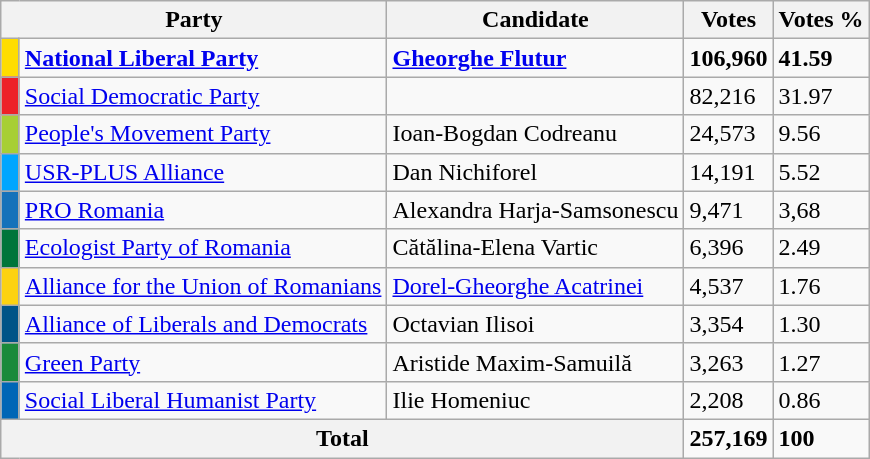<table class="wikitable">
<tr>
<th colspan="2">Party</th>
<th>Candidate</th>
<th>Votes</th>
<th>Votes %</th>
</tr>
<tr>
<td style="background:#ffdd00;" width="5"></td>
<td><a href='#'><strong>National Liberal Party</strong></a></td>
<td><strong><a href='#'>Gheorghe Flutur</a></strong></td>
<td><strong>106,960</strong></td>
<td><strong>41.59</strong></td>
</tr>
<tr>
<td style="background:#ed2128;" width="5"></td>
<td><a href='#'>Social Democratic Party</a></td>
<td></td>
<td>82,216</td>
<td>31.97</td>
</tr>
<tr>
<td style="background:#a7cf35;" width="5"></td>
<td><a href='#'>People's Movement Party</a></td>
<td>Ioan-Bogdan Codreanu</td>
<td>24,573</td>
<td>9.56</td>
</tr>
<tr>
<td style="background:#00a6ff;" width="5"></td>
<td><a href='#'>USR-PLUS Alliance</a></td>
<td>Dan Nichiforel</td>
<td>14,191</td>
<td>5.52</td>
</tr>
<tr>
<td style="background:#1572ba;" width="5"></td>
<td><a href='#'>PRO Romania</a></td>
<td>Alexandra Harja-Samsonescu</td>
<td>9,471</td>
<td>3,68</td>
</tr>
<tr>
<td style="background:#00753A;" width="5"></td>
<td><a href='#'>Ecologist Party of Romania</a></td>
<td>Cătălina-Elena Vartic</td>
<td>6,396</td>
<td>2.49</td>
</tr>
<tr>
<td style="background:#FCD20F;" width="5"></td>
<td><a href='#'>Alliance for the Union of Romanians</a></td>
<td><a href='#'>Dorel-Gheorghe Acatrinei</a></td>
<td>4,537</td>
<td>1.76</td>
</tr>
<tr>
<td style="background:#005487;" width="5"></td>
<td><a href='#'>Alliance of Liberals and Democrats</a></td>
<td>Octavian Ilisoi</td>
<td>3,354</td>
<td>1.30</td>
</tr>
<tr>
<td style="background:#198a3a;" width="5"></td>
<td><a href='#'>Green Party</a></td>
<td>Aristide Maxim-Samuilă</td>
<td>3,263</td>
<td>1.27</td>
</tr>
<tr>
<td style="background:#0066B6;" width="5"></td>
<td><a href='#'>Social Liberal Humanist Party</a></td>
<td>Ilie Homeniuc</td>
<td>2,208</td>
<td>0.86</td>
</tr>
<tr>
<th colspan="3">Total</th>
<td><strong>257,169</strong></td>
<td><strong>100</strong></td>
</tr>
</table>
